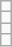<table class="wikitable">
<tr>
<td></td>
</tr>
<tr>
<td></td>
</tr>
<tr>
<td></td>
</tr>
<tr>
<td></td>
</tr>
</table>
